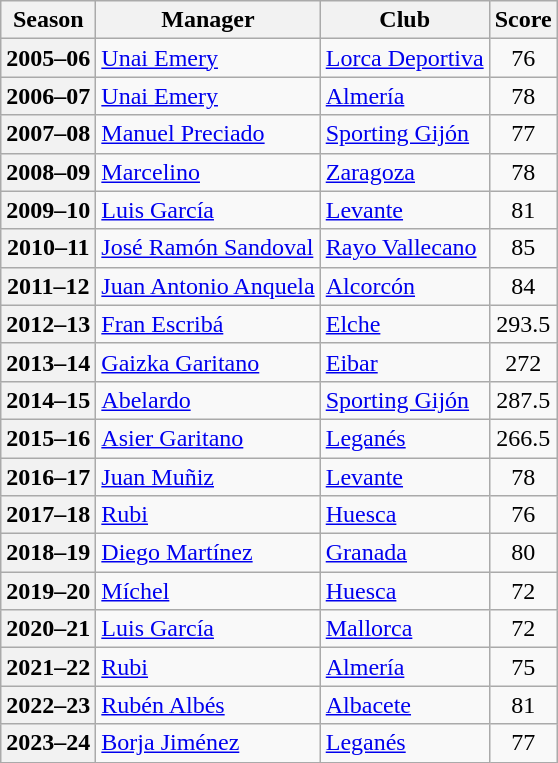<table class="wikitable sortable">
<tr>
<th>Season</th>
<th>Manager</th>
<th>Club</th>
<th>Score</th>
</tr>
<tr>
<th>2005–06</th>
<td> <a href='#'>Unai Emery</a></td>
<td><a href='#'>Lorca Deportiva</a></td>
<td align="center">76</td>
</tr>
<tr>
<th>2006–07</th>
<td> <a href='#'>Unai Emery</a></td>
<td><a href='#'>Almería</a></td>
<td align="center">78</td>
</tr>
<tr>
<th>2007–08</th>
<td> <a href='#'>Manuel Preciado</a></td>
<td><a href='#'>Sporting Gijón</a></td>
<td align="center">77</td>
</tr>
<tr>
<th>2008–09</th>
<td> <a href='#'>Marcelino</a></td>
<td><a href='#'>Zaragoza</a></td>
<td align="center">78</td>
</tr>
<tr>
<th>2009–10</th>
<td> <a href='#'>Luis García</a></td>
<td><a href='#'>Levante</a></td>
<td align="center">81</td>
</tr>
<tr>
<th>2010–11</th>
<td> <a href='#'>José Ramón Sandoval</a></td>
<td><a href='#'>Rayo Vallecano</a></td>
<td align="center">85</td>
</tr>
<tr>
<th>2011–12</th>
<td> <a href='#'>Juan Antonio Anquela</a></td>
<td><a href='#'>Alcorcón</a></td>
<td align="center">84</td>
</tr>
<tr>
<th>2012–13</th>
<td> <a href='#'>Fran Escribá</a></td>
<td><a href='#'>Elche</a></td>
<td align="center">293.5</td>
</tr>
<tr>
<th>2013–14</th>
<td> <a href='#'>Gaizka Garitano</a></td>
<td><a href='#'>Eibar</a></td>
<td align="center">272</td>
</tr>
<tr>
<th>2014–15</th>
<td> <a href='#'>Abelardo</a></td>
<td><a href='#'>Sporting Gijón</a></td>
<td align="center">287.5</td>
</tr>
<tr>
<th>2015–16</th>
<td> <a href='#'>Asier Garitano</a></td>
<td><a href='#'>Leganés</a></td>
<td align="center">266.5</td>
</tr>
<tr>
<th>2016–17</th>
<td> <a href='#'>Juan Muñiz</a></td>
<td><a href='#'>Levante</a></td>
<td align="center">78</td>
</tr>
<tr>
<th>2017–18</th>
<td> <a href='#'>Rubi</a></td>
<td><a href='#'>Huesca</a></td>
<td align="center">76</td>
</tr>
<tr>
<th>2018–19</th>
<td> <a href='#'>Diego Martínez</a></td>
<td><a href='#'>Granada</a></td>
<td align="center">80</td>
</tr>
<tr>
<th>2019–20</th>
<td> <a href='#'>Míchel</a></td>
<td><a href='#'>Huesca</a></td>
<td align="center">72</td>
</tr>
<tr>
<th>2020–21</th>
<td> <a href='#'>Luis García</a></td>
<td><a href='#'>Mallorca</a></td>
<td align="center">72</td>
</tr>
<tr>
<th>2021–22</th>
<td> <a href='#'>Rubi</a></td>
<td><a href='#'>Almería</a></td>
<td align="center">75</td>
</tr>
<tr>
<th>2022–23</th>
<td> <a href='#'>Rubén Albés</a></td>
<td><a href='#'>Albacete</a></td>
<td align="center">81</td>
</tr>
<tr>
<th>2023–24</th>
<td> <a href='#'>Borja Jiménez</a></td>
<td><a href='#'>Leganés</a></td>
<td align="center">77</td>
</tr>
</table>
